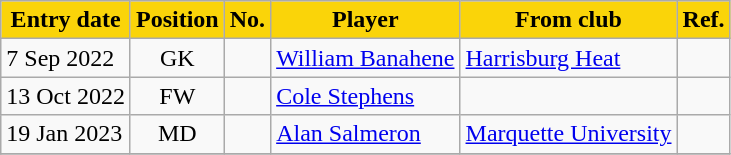<table class="wikitable">
<tr>
<th style="background:#FAD409; color:black;"><strong>Entry date</strong></th>
<th style="background:#FAD409; color:black;"><strong>Position</strong></th>
<th style="background:#FAD409; color:black;"><strong>No.</strong></th>
<th style="background:#FAD409; color:black;"><strong>Player</strong></th>
<th style="background:#FAD409; color:black;"><strong>From club</strong></th>
<th style="background:#FAD409; color:black;"><strong>Ref.</strong></th>
</tr>
<tr>
<td>7 Sep 2022</td>
<td style="text-align:center;">GK</td>
<td style="text-align:center;"></td>
<td style="text-align:left;"> <a href='#'>William Banahene</a></td>
<td style="text-align:left;"><a href='#'>Harrisburg Heat</a></td>
<td></td>
</tr>
<tr>
<td>13 Oct 2022</td>
<td style="text-align:center;">FW</td>
<td style="text-align:center;"></td>
<td style="text-align:left;"> <a href='#'>Cole Stephens</a></td>
<td style="text-align:left;"></td>
<td></td>
</tr>
<tr>
<td>19 Jan 2023</td>
<td style="text-align:center;">MD</td>
<td style="text-align:center;"></td>
<td style="text-align:left;"> <a href='#'>Alan Salmeron</a></td>
<td style="text-align:left;"><a href='#'>Marquette University</a></td>
<td></td>
</tr>
<tr>
</tr>
</table>
